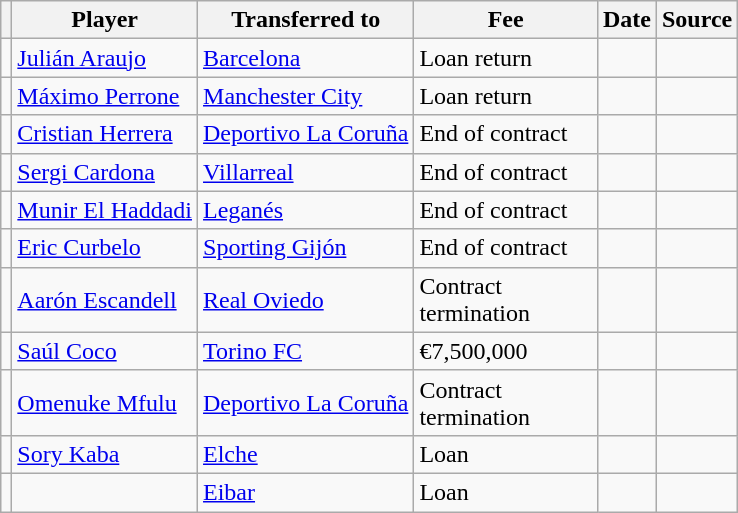<table class="wikitable plainrowheaders sortable">
<tr>
<th></th>
<th scope="col">Player</th>
<th>Transferred to</th>
<th style="width: 115px;">Fee</th>
<th scope="col">Date</th>
<th scope="col">Source</th>
</tr>
<tr>
<td align="center"></td>
<td> <a href='#'>Julián Araujo</a></td>
<td> <a href='#'>Barcelona</a></td>
<td>Loan return</td>
<td></td>
<td></td>
</tr>
<tr>
<td align="center"></td>
<td> <a href='#'>Máximo Perrone</a></td>
<td> <a href='#'>Manchester City</a></td>
<td>Loan return</td>
<td></td>
<td></td>
</tr>
<tr>
<td align="center"></td>
<td> <a href='#'>Cristian Herrera</a></td>
<td> <a href='#'>Deportivo La Coruña</a></td>
<td>End of contract</td>
<td></td>
<td></td>
</tr>
<tr>
<td align="center"></td>
<td> <a href='#'>Sergi Cardona</a></td>
<td> <a href='#'>Villarreal</a></td>
<td>End of contract</td>
<td></td>
<td></td>
</tr>
<tr>
<td align="center"></td>
<td> <a href='#'>Munir El Haddadi</a></td>
<td> <a href='#'>Leganés</a></td>
<td>End of contract</td>
<td></td>
<td></td>
</tr>
<tr>
<td align="center"></td>
<td> <a href='#'>Eric Curbelo</a></td>
<td> <a href='#'>Sporting Gijón</a></td>
<td>End of contract</td>
<td></td>
<td></td>
</tr>
<tr>
<td align="center"></td>
<td> <a href='#'>Aarón Escandell</a></td>
<td> <a href='#'>Real Oviedo</a></td>
<td>Contract termination</td>
<td></td>
<td></td>
</tr>
<tr>
<td align="center"></td>
<td> <a href='#'>Saúl Coco</a></td>
<td> <a href='#'>Torino FC</a></td>
<td>€7,500,000</td>
<td></td>
<td></td>
</tr>
<tr>
<td align="center"></td>
<td> <a href='#'>Omenuke Mfulu</a></td>
<td> <a href='#'>Deportivo La Coruña</a></td>
<td>Contract termination</td>
<td></td>
<td></td>
</tr>
<tr>
<td align="center"></td>
<td> <a href='#'>Sory Kaba</a></td>
<td> <a href='#'>Elche</a></td>
<td>Loan</td>
<td></td>
<td></td>
</tr>
<tr>
<td align="center"></td>
<td></td>
<td> <a href='#'>Eibar</a></td>
<td>Loan</td>
<td></td>
<td></td>
</tr>
</table>
